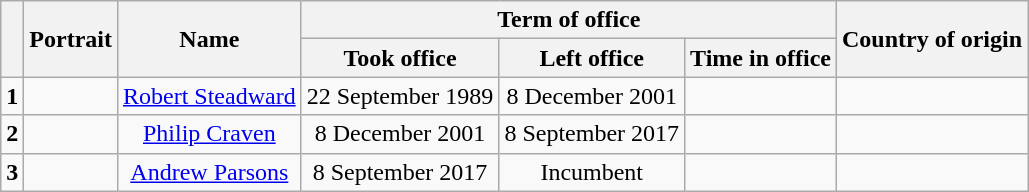<table class="wikitable" style="text-align:center">
<tr>
<th rowspan=2></th>
<th rowspan=2>Portrait</th>
<th rowspan=2>Name<br></th>
<th colspan=3>Term of office</th>
<th rowspan=2>Country of origin</th>
</tr>
<tr>
<th>Took office</th>
<th>Left office</th>
<th>Time in office</th>
</tr>
<tr>
<td><strong>1</strong></td>
<td></td>
<td><a href='#'>Robert Steadward</a><br></td>
<td>22 September 1989</td>
<td>8 December 2001</td>
<td></td>
<td></td>
</tr>
<tr>
<td><strong>2</strong></td>
<td></td>
<td><a href='#'>Philip Craven</a><br></td>
<td>8 December 2001</td>
<td>8 September 2017</td>
<td></td>
<td></td>
</tr>
<tr>
<td><strong>3</strong></td>
<td></td>
<td><a href='#'>Andrew Parsons</a><br></td>
<td>8 September 2017</td>
<td>Incumbent</td>
<td></td>
<td></td>
</tr>
</table>
